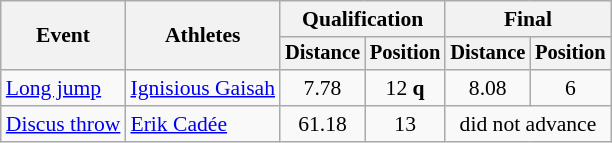<table class=wikitable style="font-size:90%">
<tr>
<th rowspan="2">Event</th>
<th rowspan="2">Athletes</th>
<th colspan="2">Qualification</th>
<th colspan="2">Final</th>
</tr>
<tr style="font-size:95%">
<th>Distance</th>
<th>Position</th>
<th>Distance</th>
<th>Position</th>
</tr>
<tr>
<td><a href='#'>Long jump</a></td>
<td><a href='#'>Ignisious Gaisah</a></td>
<td align=center>7.78</td>
<td align=center>12 <strong>q</strong></td>
<td align=center>8.08</td>
<td align=center>6</td>
</tr>
<tr>
<td><a href='#'>Discus throw</a></td>
<td><a href='#'>Erik Cadée</a></td>
<td align=center>61.18</td>
<td align=center>13</td>
<td align=center colspan=2>did not advance</td>
</tr>
</table>
